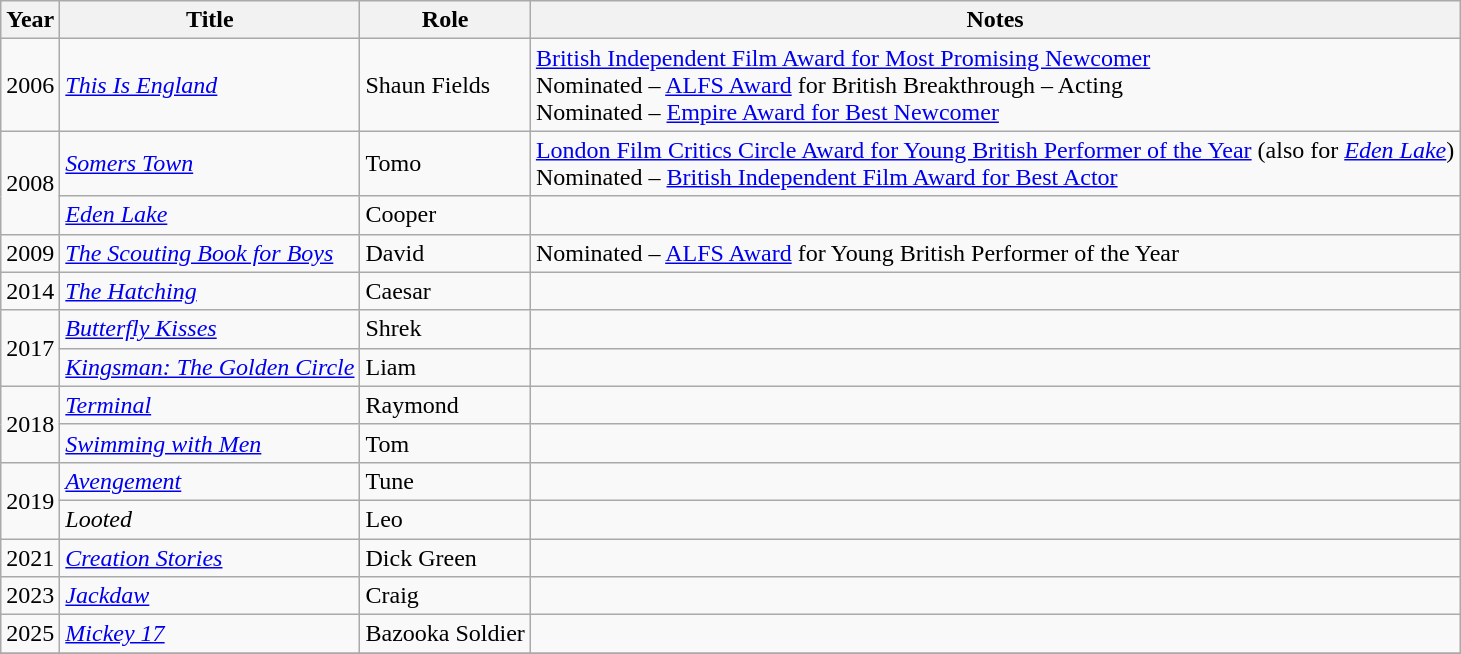<table class="wikitable sortable">
<tr>
<th>Year</th>
<th>Title</th>
<th>Role</th>
<th class="unsortable">Notes</th>
</tr>
<tr>
<td>2006</td>
<td><em><a href='#'>This Is England</a></em></td>
<td>Shaun Fields</td>
<td><a href='#'>British Independent Film Award for Most Promising Newcomer</a> <br> Nominated – <a href='#'>ALFS Award</a> for British Breakthrough – Acting <br> Nominated – <a href='#'>Empire Award for Best Newcomer</a></td>
</tr>
<tr>
<td rowspan="2">2008</td>
<td><a href='#'><em>Somers Town</em></a></td>
<td>Tomo</td>
<td><a href='#'>London Film Critics Circle Award for Young British Performer of the Year</a> (also for <em><a href='#'>Eden Lake</a></em>) <br> Nominated – <a href='#'>British Independent Film Award for Best Actor</a></td>
</tr>
<tr>
<td><em><a href='#'>Eden Lake</a></em></td>
<td>Cooper</td>
<td></td>
</tr>
<tr>
<td>2009</td>
<td><em><a href='#'>The Scouting Book for Boys</a></em></td>
<td>David</td>
<td>Nominated – <a href='#'>ALFS Award</a> for Young British Performer of the Year</td>
</tr>
<tr>
<td>2014</td>
<td><em><a href='#'>The Hatching</a></em></td>
<td>Caesar</td>
<td></td>
</tr>
<tr>
<td rowspan="2">2017</td>
<td><em><a href='#'>Butterfly Kisses</a></em></td>
<td>Shrek</td>
<td></td>
</tr>
<tr>
<td><em><a href='#'>Kingsman: The Golden Circle</a></em></td>
<td>Liam</td>
<td></td>
</tr>
<tr>
<td rowspan="2">2018</td>
<td><em><a href='#'>Terminal</a></em></td>
<td>Raymond</td>
<td></td>
</tr>
<tr>
<td><em><a href='#'>Swimming with Men</a></em></td>
<td>Tom</td>
<td></td>
</tr>
<tr>
<td rowspan="2">2019</td>
<td><em><a href='#'>Avengement</a></em></td>
<td>Tune</td>
<td></td>
</tr>
<tr>
<td><em>Looted</em></td>
<td>Leo</td>
<td></td>
</tr>
<tr>
<td>2021</td>
<td><em><a href='#'>Creation Stories</a></em></td>
<td>Dick Green</td>
<td></td>
</tr>
<tr>
<td>2023</td>
<td><em><a href='#'>Jackdaw</a></em></td>
<td>Craig</td>
<td></td>
</tr>
<tr>
<td>2025</td>
<td><em><a href='#'>Mickey 17</a></em></td>
<td>Bazooka Soldier</td>
<td></td>
</tr>
<tr>
</tr>
</table>
